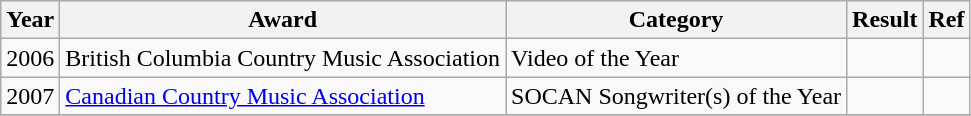<table class="wikitable">
<tr>
<th>Year</th>
<th>Award</th>
<th>Category</th>
<th>Result</th>
<th>Ref</th>
</tr>
<tr>
<td>2006</td>
<td>British Columbia Country Music Association</td>
<td>Video of the Year</td>
<td></td>
<td></td>
</tr>
<tr>
<td>2007</td>
<td><a href='#'>Canadian Country Music Association</a></td>
<td>SOCAN Songwriter(s) of the Year</td>
<td></td>
<td></td>
</tr>
<tr>
</tr>
</table>
